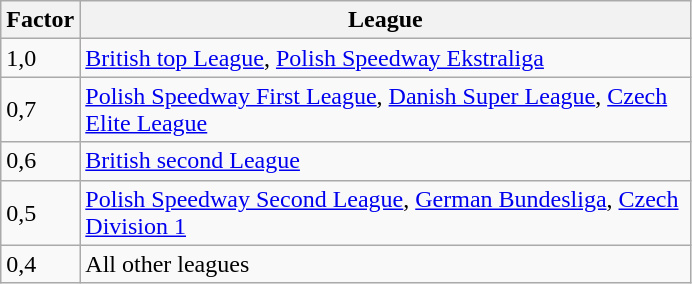<table class="wikitable" style="border-collapse: collapse; margin:0;">
<tr>
<th width=20 align=left>Factor</th>
<th width=400 align=left>League</th>
</tr>
<tr>
<td>1,0</td>
<td><a href='#'>British top League</a>, <a href='#'>Polish Speedway Ekstraliga</a></td>
</tr>
<tr>
<td>0,7</td>
<td><a href='#'>Polish Speedway First League</a>, <a href='#'>Danish Super League</a>, <a href='#'>Czech Elite League</a></td>
</tr>
<tr>
<td>0,6</td>
<td><a href='#'>British second League</a></td>
</tr>
<tr>
<td>0,5</td>
<td><a href='#'>Polish Speedway Second League</a>, <a href='#'>German Bundesliga</a>, <a href='#'>Czech Division 1</a></td>
</tr>
<tr>
<td>0,4</td>
<td>All other leagues</td>
</tr>
</table>
